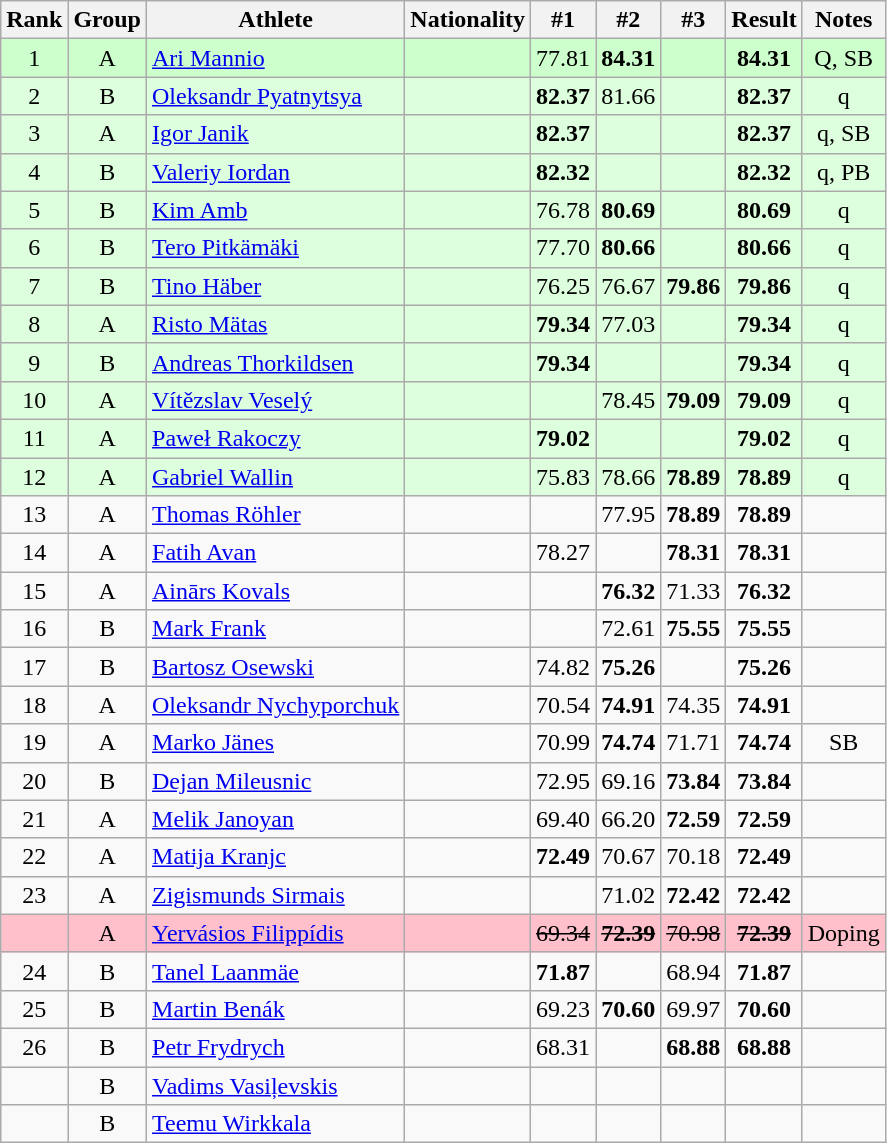<table class="wikitable sortable" style="text-align:center">
<tr>
<th>Rank</th>
<th>Group</th>
<th>Athlete</th>
<th>Nationality</th>
<th>#1</th>
<th>#2</th>
<th>#3</th>
<th>Result</th>
<th>Notes</th>
</tr>
<tr bgcolor=ccffcc>
<td>1</td>
<td>A</td>
<td align="left"><a href='#'>Ari Mannio</a></td>
<td align=left></td>
<td>77.81</td>
<td><strong>84.31</strong></td>
<td></td>
<td><strong>84.31</strong></td>
<td>Q, SB</td>
</tr>
<tr bgcolor=ddffdd>
<td>2</td>
<td>B</td>
<td align="left"><a href='#'>Oleksandr Pyatnytsya</a></td>
<td align=left></td>
<td><strong>82.37</strong></td>
<td>81.66</td>
<td></td>
<td><strong>82.37</strong></td>
<td>q</td>
</tr>
<tr bgcolor=ddffdd>
<td>3</td>
<td>A</td>
<td align="left"><a href='#'>Igor Janik</a></td>
<td align=left></td>
<td><strong>82.37</strong></td>
<td></td>
<td></td>
<td><strong>82.37</strong></td>
<td>q, SB</td>
</tr>
<tr bgcolor=ddffdd>
<td>4</td>
<td>B</td>
<td align="left"><a href='#'>Valeriy Iordan</a></td>
<td align=left></td>
<td><strong>82.32</strong></td>
<td></td>
<td></td>
<td><strong>82.32</strong></td>
<td>q, PB</td>
</tr>
<tr bgcolor=ddffdd>
<td>5</td>
<td>B</td>
<td align="left"><a href='#'>Kim Amb</a></td>
<td align=left></td>
<td>76.78</td>
<td><strong>80.69</strong></td>
<td></td>
<td><strong>80.69</strong></td>
<td>q</td>
</tr>
<tr bgcolor=ddffdd>
<td>6</td>
<td>B</td>
<td align="left"><a href='#'>Tero Pitkämäki</a></td>
<td align=left></td>
<td>77.70</td>
<td><strong>80.66</strong></td>
<td></td>
<td><strong>80.66</strong></td>
<td>q</td>
</tr>
<tr bgcolor=ddffdd>
<td>7</td>
<td>B</td>
<td align="left"><a href='#'>Tino Häber</a></td>
<td align=left></td>
<td>76.25</td>
<td>76.67</td>
<td><strong>79.86</strong></td>
<td><strong>79.86</strong></td>
<td>q</td>
</tr>
<tr bgcolor=ddffdd>
<td>8</td>
<td>A</td>
<td align="left"><a href='#'>Risto Mätas</a></td>
<td align=left></td>
<td><strong>79.34</strong></td>
<td>77.03</td>
<td></td>
<td><strong>79.34</strong></td>
<td>q</td>
</tr>
<tr bgcolor=ddffdd>
<td>9</td>
<td>B</td>
<td align="left"><a href='#'>Andreas Thorkildsen</a></td>
<td align=left></td>
<td><strong>79.34</strong></td>
<td></td>
<td></td>
<td><strong>79.34</strong></td>
<td>q</td>
</tr>
<tr bgcolor=ddffdd>
<td>10</td>
<td>A</td>
<td align="left"><a href='#'>Vítězslav Veselý</a></td>
<td align=left></td>
<td></td>
<td>78.45</td>
<td><strong>79.09</strong></td>
<td><strong>79.09</strong></td>
<td>q</td>
</tr>
<tr bgcolor=ddffdd>
<td>11</td>
<td>A</td>
<td align="left"><a href='#'>Paweł Rakoczy</a></td>
<td align=left></td>
<td><strong>79.02</strong></td>
<td></td>
<td></td>
<td><strong>79.02</strong></td>
<td>q</td>
</tr>
<tr bgcolor=ddffdd>
<td>12</td>
<td>A</td>
<td align="left"><a href='#'>Gabriel Wallin</a></td>
<td align=left></td>
<td>75.83</td>
<td>78.66</td>
<td><strong>78.89</strong></td>
<td><strong>78.89</strong></td>
<td>q</td>
</tr>
<tr>
<td>13</td>
<td>A</td>
<td align="left"><a href='#'>Thomas Röhler</a></td>
<td align=left></td>
<td></td>
<td>77.95</td>
<td><strong>78.89</strong></td>
<td><strong>78.89</strong></td>
<td></td>
</tr>
<tr>
<td>14</td>
<td>A</td>
<td align="left"><a href='#'>Fatih Avan</a></td>
<td align=left></td>
<td>78.27</td>
<td></td>
<td><strong>78.31</strong></td>
<td><strong>78.31</strong></td>
<td></td>
</tr>
<tr>
<td>15</td>
<td>A</td>
<td align="left"><a href='#'>Ainārs Kovals</a></td>
<td align=left></td>
<td></td>
<td><strong>76.32</strong></td>
<td>71.33</td>
<td><strong>76.32</strong></td>
<td></td>
</tr>
<tr>
<td>16</td>
<td>B</td>
<td align="left"><a href='#'>Mark Frank</a></td>
<td align=left></td>
<td></td>
<td>72.61</td>
<td><strong>75.55</strong></td>
<td><strong>75.55</strong></td>
<td></td>
</tr>
<tr>
<td>17</td>
<td>B</td>
<td align="left"><a href='#'>Bartosz Osewski</a></td>
<td align=left></td>
<td>74.82</td>
<td><strong>75.26</strong></td>
<td></td>
<td><strong>75.26</strong></td>
<td></td>
</tr>
<tr>
<td>18</td>
<td>A</td>
<td align="left"><a href='#'>Oleksandr Nychyporchuk</a></td>
<td align=left></td>
<td>70.54</td>
<td><strong>74.91</strong></td>
<td>74.35</td>
<td><strong>74.91</strong></td>
<td></td>
</tr>
<tr>
<td>19</td>
<td>A</td>
<td align="left"><a href='#'>Marko Jänes</a></td>
<td align=left></td>
<td>70.99</td>
<td><strong>74.74</strong></td>
<td>71.71</td>
<td><strong>74.74</strong></td>
<td>SB</td>
</tr>
<tr>
<td>20</td>
<td>B</td>
<td align="left"><a href='#'>Dejan Mileusnic</a></td>
<td align=left></td>
<td>72.95</td>
<td>69.16</td>
<td><strong>73.84</strong></td>
<td><strong>73.84</strong></td>
<td></td>
</tr>
<tr>
<td>21</td>
<td>A</td>
<td align="left"><a href='#'>Melik Janoyan</a></td>
<td align=left></td>
<td>69.40</td>
<td>66.20</td>
<td><strong>72.59</strong></td>
<td><strong>72.59</strong></td>
<td></td>
</tr>
<tr>
<td>22</td>
<td>A</td>
<td align="left"><a href='#'>Matija Kranjc</a></td>
<td align=left></td>
<td><strong>72.49</strong></td>
<td>70.67</td>
<td>70.18</td>
<td><strong>72.49</strong></td>
<td></td>
</tr>
<tr>
<td>23</td>
<td>A</td>
<td align="left"><a href='#'>Zigismunds Sirmais</a></td>
<td align=left></td>
<td></td>
<td>71.02</td>
<td><strong>72.42</strong></td>
<td><strong>72.42</strong></td>
<td></td>
</tr>
<tr bgcolor=pink>
<td></td>
<td>A</td>
<td align="left"><a href='#'>Yervásios Filippídis</a></td>
<td align=left></td>
<td><s>69.34 </s></td>
<td><s><strong>72.39</strong></s></td>
<td><s>70.98 </s></td>
<td><s><strong>72.39</strong> </s></td>
<td>Doping</td>
</tr>
<tr>
<td>24</td>
<td>B</td>
<td align="left"><a href='#'>Tanel Laanmäe</a></td>
<td align=left></td>
<td><strong>71.87</strong></td>
<td></td>
<td>68.94</td>
<td><strong>71.87</strong></td>
<td></td>
</tr>
<tr>
<td>25</td>
<td>B</td>
<td align="left"><a href='#'>Martin Benák</a></td>
<td align=left></td>
<td>69.23</td>
<td><strong>70.60</strong></td>
<td>69.97</td>
<td><strong>70.60</strong></td>
<td></td>
</tr>
<tr>
<td>26</td>
<td>B</td>
<td align="left"><a href='#'>Petr Frydrych</a></td>
<td align=left></td>
<td>68.31</td>
<td></td>
<td><strong>68.88</strong></td>
<td><strong>68.88</strong></td>
<td></td>
</tr>
<tr>
<td></td>
<td>B</td>
<td align="left"><a href='#'>Vadims Vasiļevskis</a></td>
<td align=left></td>
<td></td>
<td></td>
<td></td>
<td><strong></strong></td>
<td></td>
</tr>
<tr>
<td></td>
<td>B</td>
<td align="left"><a href='#'>Teemu Wirkkala</a></td>
<td align=left></td>
<td></td>
<td></td>
<td></td>
<td><strong></strong></td>
<td></td>
</tr>
</table>
